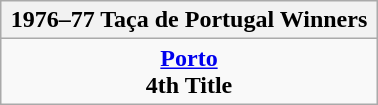<table class="wikitable" style="text-align: center; margin: 0 auto; width: 20%">
<tr>
<th>1976–77 Taça de Portugal Winners</th>
</tr>
<tr>
<td><strong><a href='#'>Porto</a></strong><br><strong>4th Title</strong></td>
</tr>
</table>
